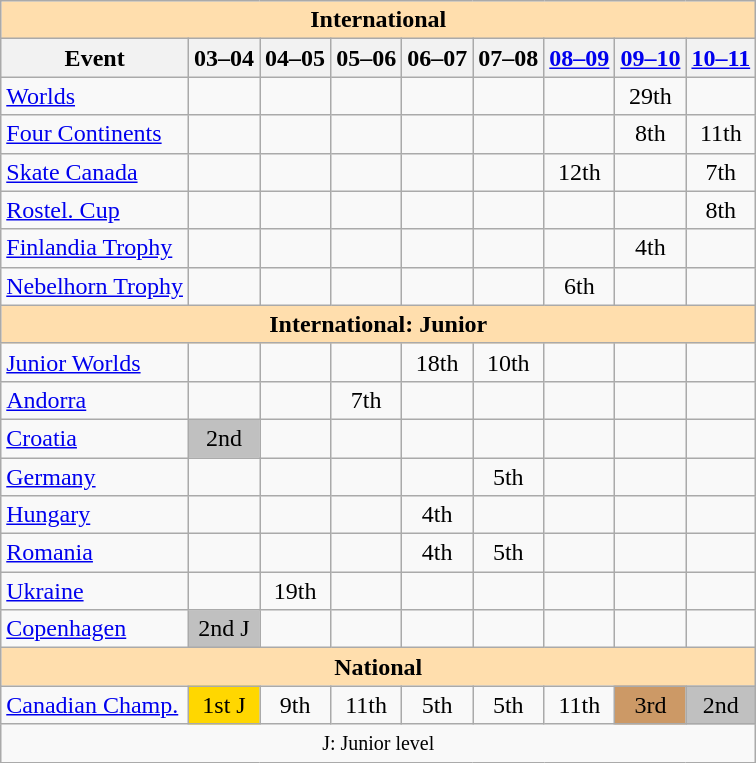<table class="wikitable" style="text-align:center">
<tr>
<th style="background-color: #ffdead; " colspan=9 align=center>International</th>
</tr>
<tr>
<th>Event</th>
<th>03–04</th>
<th>04–05</th>
<th>05–06</th>
<th>06–07</th>
<th>07–08</th>
<th><a href='#'>08–09</a></th>
<th><a href='#'>09–10</a></th>
<th><a href='#'>10–11</a></th>
</tr>
<tr>
<td align=left><a href='#'>Worlds</a></td>
<td></td>
<td></td>
<td></td>
<td></td>
<td></td>
<td></td>
<td>29th</td>
<td></td>
</tr>
<tr>
<td align=left><a href='#'>Four Continents</a></td>
<td></td>
<td></td>
<td></td>
<td></td>
<td></td>
<td></td>
<td>8th</td>
<td>11th</td>
</tr>
<tr>
<td align=left> <a href='#'>Skate Canada</a></td>
<td></td>
<td></td>
<td></td>
<td></td>
<td></td>
<td>12th</td>
<td></td>
<td>7th</td>
</tr>
<tr>
<td align=left> <a href='#'>Rostel. Cup</a></td>
<td></td>
<td></td>
<td></td>
<td></td>
<td></td>
<td></td>
<td></td>
<td>8th</td>
</tr>
<tr>
<td align=left><a href='#'>Finlandia Trophy</a></td>
<td></td>
<td></td>
<td></td>
<td></td>
<td></td>
<td></td>
<td>4th</td>
<td></td>
</tr>
<tr>
<td align=left><a href='#'>Nebelhorn Trophy</a></td>
<td></td>
<td></td>
<td></td>
<td></td>
<td></td>
<td>6th</td>
<td></td>
<td></td>
</tr>
<tr>
<th style="background-color: #ffdead; " colspan=9 align=center>International: Junior</th>
</tr>
<tr>
<td align=left><a href='#'>Junior Worlds</a></td>
<td></td>
<td></td>
<td></td>
<td>18th</td>
<td>10th</td>
<td></td>
<td></td>
<td></td>
</tr>
<tr>
<td align=left> <a href='#'>Andorra</a></td>
<td></td>
<td></td>
<td>7th</td>
<td></td>
<td></td>
<td></td>
<td></td>
<td></td>
</tr>
<tr>
<td align=left> <a href='#'>Croatia</a></td>
<td bgcolor=silver>2nd</td>
<td></td>
<td></td>
<td></td>
<td></td>
<td></td>
<td></td>
<td></td>
</tr>
<tr>
<td align=left> <a href='#'>Germany</a></td>
<td></td>
<td></td>
<td></td>
<td></td>
<td>5th</td>
<td></td>
<td></td>
<td></td>
</tr>
<tr>
<td align=left> <a href='#'>Hungary</a></td>
<td></td>
<td></td>
<td></td>
<td>4th</td>
<td></td>
<td></td>
<td></td>
<td></td>
</tr>
<tr>
<td align=left> <a href='#'>Romania</a></td>
<td></td>
<td></td>
<td></td>
<td>4th</td>
<td>5th</td>
<td></td>
<td></td>
<td></td>
</tr>
<tr>
<td align=left> <a href='#'>Ukraine</a></td>
<td></td>
<td>19th</td>
<td></td>
<td></td>
<td></td>
<td></td>
<td></td>
<td></td>
</tr>
<tr>
<td align=left><a href='#'>Copenhagen</a></td>
<td bgcolor=silver>2nd J</td>
<td></td>
<td></td>
<td></td>
<td></td>
<td></td>
<td></td>
<td></td>
</tr>
<tr>
<th style="background-color: #ffdead; " colspan=9 align=center>National</th>
</tr>
<tr>
<td align=left><a href='#'>Canadian Champ.</a></td>
<td bgcolor=gold>1st J</td>
<td>9th</td>
<td>11th</td>
<td>5th</td>
<td>5th</td>
<td>11th</td>
<td bgcolor=cc9966>3rd</td>
<td bgcolor=silver>2nd</td>
</tr>
<tr>
<td colspan=9 align=center><small> J: Junior level </small></td>
</tr>
</table>
